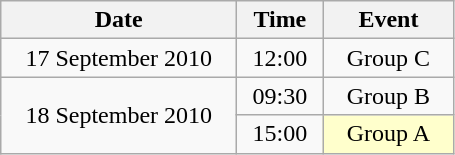<table class = "wikitable" style="text-align:center;">
<tr>
<th width=150>Date</th>
<th width=50>Time</th>
<th width=80>Event</th>
</tr>
<tr>
<td>17 September 2010</td>
<td>12:00</td>
<td>Group C</td>
</tr>
<tr>
<td rowspan=2>18 September 2010</td>
<td>09:30</td>
<td>Group B</td>
</tr>
<tr>
<td>15:00</td>
<td bgcolor=ffffcc>Group A</td>
</tr>
</table>
